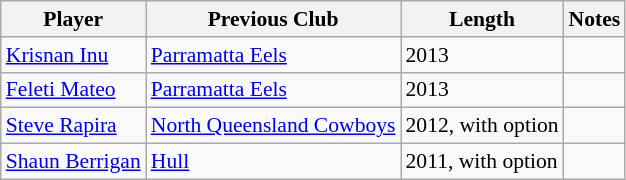<table class="wikitable" style="font-size:90%">
<tr bgcolor="#efefef">
<th>Player</th>
<th>Previous Club</th>
<th>Length</th>
<th>Notes</th>
</tr>
<tr>
<td><a href='#'>Krisnan Inu</a></td>
<td><a href='#'>Parramatta Eels</a></td>
<td>2013</td>
<td></td>
</tr>
<tr>
<td><a href='#'>Feleti Mateo</a></td>
<td><a href='#'>Parramatta Eels</a></td>
<td>2013</td>
<td></td>
</tr>
<tr>
<td><a href='#'>Steve Rapira</a></td>
<td><a href='#'>North Queensland Cowboys</a></td>
<td>2012, with option</td>
<td></td>
</tr>
<tr>
<td><a href='#'>Shaun Berrigan</a></td>
<td><a href='#'>Hull</a></td>
<td>2011, with option</td>
<td></td>
</tr>
</table>
